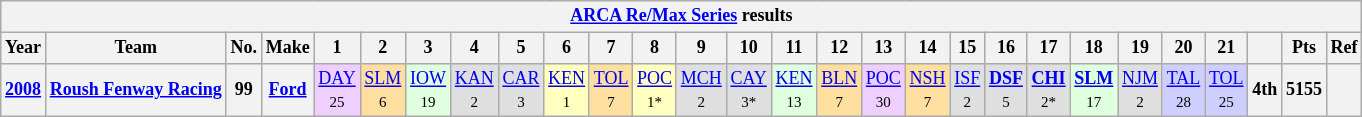<table class="wikitable" style="text-align:center; font-size:75%">
<tr>
<th colspan=45><a href='#'>ARCA Re/Max Series</a> results</th>
</tr>
<tr>
<th>Year</th>
<th>Team</th>
<th>No.</th>
<th>Make</th>
<th>1</th>
<th>2</th>
<th>3</th>
<th>4</th>
<th>5</th>
<th>6</th>
<th>7</th>
<th>8</th>
<th>9</th>
<th>10</th>
<th>11</th>
<th>12</th>
<th>13</th>
<th>14</th>
<th>15</th>
<th>16</th>
<th>17</th>
<th>18</th>
<th>19</th>
<th>20</th>
<th>21</th>
<th></th>
<th>Pts</th>
<th>Ref</th>
</tr>
<tr>
<th><a href='#'>2008</a></th>
<th><a href='#'>Roush Fenway Racing</a></th>
<th>99</th>
<th><a href='#'>Ford</a></th>
<td style="background:#EFCFFF;"><a href='#'>DAY</a><br><small>25</small></td>
<td style="background:#FFDF9F;"><a href='#'>SLM</a><br><small>6</small></td>
<td style="background:#DFFFDF;"><a href='#'>IOW</a><br><small>19</small></td>
<td style="background:#DFDFDF;"><a href='#'>KAN</a><br><small>2</small></td>
<td style="background:#DFDFDF;"><a href='#'>CAR</a><br><small>3</small></td>
<td style="background:#FFFFBF;"><a href='#'>KEN</a><br><small>1</small></td>
<td style="background:#FFDF9F;"><a href='#'>TOL</a><br><small>7</small></td>
<td style="background:#FFFFBF;"><a href='#'>POC</a><br><small>1*</small></td>
<td style="background:#DFDFDF;"><a href='#'>MCH</a><br><small>2</small></td>
<td style="background:#DFDFDF;"><a href='#'>CAY</a><br><small>3*</small></td>
<td style="background:#DFFFDF;"><a href='#'>KEN</a><br><small>13</small></td>
<td style="background:#FFDF9F;"><a href='#'>BLN</a><br><small>7</small></td>
<td style="background:#EFCFFF;"><a href='#'>POC</a><br><small>30</small></td>
<td style="background:#FFDF9F;"><a href='#'>NSH</a><br><small>7</small></td>
<td style="background:#DFDFDF;"><a href='#'>ISF</a><br><small>2</small></td>
<td style="background:#DFDFDF;"><strong><a href='#'>DSF</a></strong><br><small>5</small></td>
<td style="background:#DFDFDF;"><strong><a href='#'>CHI</a></strong><br><small>2*</small></td>
<td style="background:#DFFFDF;"><strong><a href='#'>SLM</a></strong><br><small>17</small></td>
<td style="background:#DFDFDF;"><a href='#'>NJM</a><br><small>2</small></td>
<td style="background:#CFCFFF;"><a href='#'>TAL</a><br><small>28</small></td>
<td style="background:#CFCFFF;"><a href='#'>TOL</a><br><small>25</small></td>
<th>4th</th>
<th>5155</th>
<th></th>
</tr>
</table>
